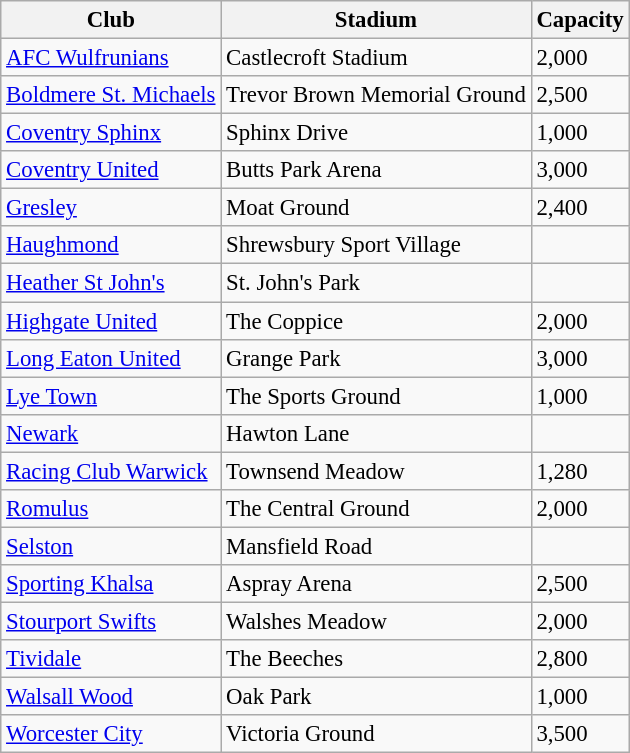<table class="wikitable sortable" style="font-size:95%">
<tr>
<th>Club</th>
<th>Stadium</th>
<th>Capacity</th>
</tr>
<tr>
<td><a href='#'>AFC Wulfrunians</a></td>
<td>Castlecroft Stadium</td>
<td>2,000</td>
</tr>
<tr>
<td><a href='#'>Boldmere St. Michaels</a></td>
<td>Trevor Brown Memorial Ground</td>
<td>2,500</td>
</tr>
<tr>
<td><a href='#'>Coventry Sphinx</a></td>
<td>Sphinx Drive</td>
<td>1,000</td>
</tr>
<tr>
<td><a href='#'>Coventry United</a></td>
<td>Butts Park Arena</td>
<td>3,000</td>
</tr>
<tr>
<td><a href='#'>Gresley</a></td>
<td>Moat Ground</td>
<td>2,400</td>
</tr>
<tr>
<td><a href='#'>Haughmond</a></td>
<td>Shrewsbury Sport Village</td>
<td></td>
</tr>
<tr>
<td><a href='#'>Heather St John's</a></td>
<td>St. John's Park</td>
<td></td>
</tr>
<tr>
<td><a href='#'>Highgate United</a></td>
<td>The Coppice</td>
<td>2,000</td>
</tr>
<tr>
<td><a href='#'>Long Eaton United</a></td>
<td>Grange Park</td>
<td>3,000</td>
</tr>
<tr>
<td><a href='#'>Lye Town</a></td>
<td>The Sports Ground</td>
<td>1,000</td>
</tr>
<tr>
<td><a href='#'>Newark</a></td>
<td>Hawton Lane</td>
</tr>
<tr>
<td><a href='#'>Racing Club Warwick</a></td>
<td>Townsend Meadow</td>
<td>1,280</td>
</tr>
<tr>
<td><a href='#'>Romulus</a></td>
<td>The Central Ground</td>
<td>2,000</td>
</tr>
<tr>
<td><a href='#'>Selston</a></td>
<td>Mansfield Road</td>
</tr>
<tr>
<td><a href='#'>Sporting Khalsa</a></td>
<td>Aspray Arena</td>
<td>2,500</td>
</tr>
<tr>
<td><a href='#'>Stourport Swifts</a></td>
<td>Walshes Meadow</td>
<td>2,000</td>
</tr>
<tr>
<td><a href='#'>Tividale</a></td>
<td>The Beeches</td>
<td>2,800</td>
</tr>
<tr>
<td><a href='#'>Walsall Wood</a></td>
<td>Oak Park</td>
<td>1,000</td>
</tr>
<tr>
<td><a href='#'>Worcester City</a></td>
<td>Victoria Ground</td>
<td>3,500</td>
</tr>
</table>
